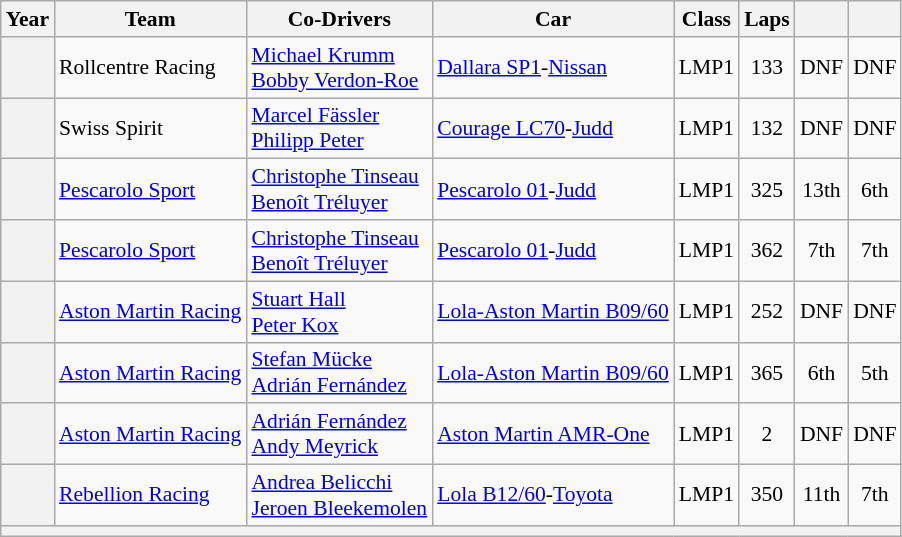<table class="wikitable" style="text-align:center; font-size:90%">
<tr>
<th>Year</th>
<th>Team</th>
<th>Co-Drivers</th>
<th>Car</th>
<th>Class</th>
<th>Laps</th>
<th></th>
<th></th>
</tr>
<tr>
<th></th>
<td align="left"> Rollcentre Racing</td>
<td align="left"> <a href='#'>Michael Krumm</a><br> <a href='#'>Bobby Verdon-Roe</a></td>
<td align="left"><a href='#'>Dallara SP1</a>-<a href='#'>Nissan</a></td>
<td>LMP1</td>
<td>133</td>
<td>DNF</td>
<td>DNF</td>
</tr>
<tr>
<th></th>
<td align="left"> Swiss Spirit</td>
<td align="left"> <a href='#'>Marcel Fässler</a><br> <a href='#'>Philipp Peter</a></td>
<td align="left"><a href='#'>Courage LC70</a>-<a href='#'>Judd</a></td>
<td>LMP1</td>
<td>132</td>
<td>DNF</td>
<td>DNF</td>
</tr>
<tr>
<th></th>
<td align="left"> <a href='#'>Pescarolo Sport</a></td>
<td align="left"> <a href='#'>Christophe Tinseau</a><br> <a href='#'>Benoît Tréluyer</a></td>
<td align="left"><a href='#'>Pescarolo 01</a>-<a href='#'>Judd</a></td>
<td>LMP1</td>
<td>325</td>
<td>13th</td>
<td>6th</td>
</tr>
<tr>
<th></th>
<td align="left"> <a href='#'>Pescarolo Sport</a></td>
<td align="left"> <a href='#'>Christophe Tinseau</a><br> <a href='#'>Benoît Tréluyer</a></td>
<td align="left"><a href='#'>Pescarolo 01</a>-<a href='#'>Judd</a></td>
<td>LMP1</td>
<td>362</td>
<td>7th</td>
<td>7th</td>
</tr>
<tr>
<th></th>
<td align="left"> <a href='#'>Aston Martin Racing</a></td>
<td align="left"> <a href='#'>Stuart Hall</a><br> <a href='#'>Peter Kox</a></td>
<td align="left"><a href='#'>Lola-Aston Martin B09/60</a></td>
<td>LMP1</td>
<td>252</td>
<td>DNF</td>
<td>DNF</td>
</tr>
<tr>
<th></th>
<td align="left"> <a href='#'>Aston Martin Racing</a></td>
<td align="left"> <a href='#'>Stefan Mücke</a><br> <a href='#'>Adrián Fernández</a></td>
<td align="left"><a href='#'>Lola-Aston Martin B09/60</a></td>
<td>LMP1</td>
<td>365</td>
<td>6th</td>
<td>5th</td>
</tr>
<tr>
<th></th>
<td align="left"> <a href='#'>Aston Martin Racing</a></td>
<td align="left"> <a href='#'>Adrián Fernández</a><br> <a href='#'>Andy Meyrick</a></td>
<td align="left"><a href='#'>Aston Martin AMR-One</a></td>
<td>LMP1</td>
<td>2</td>
<td>DNF</td>
<td>DNF</td>
</tr>
<tr>
<th></th>
<td align="left"> <a href='#'>Rebellion Racing</a></td>
<td align="left"> <a href='#'>Andrea Belicchi</a><br> <a href='#'>Jeroen Bleekemolen</a></td>
<td align="left"><a href='#'>Lola B12/60</a>-<a href='#'>Toyota</a></td>
<td>LMP1</td>
<td>350</td>
<td>11th</td>
<td>7th</td>
</tr>
<tr>
<th colspan="8"></th>
</tr>
</table>
